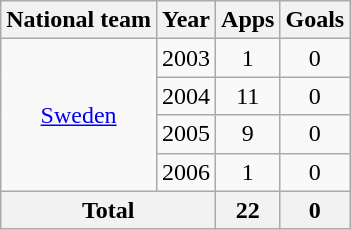<table class="wikitable" style="text-align:center">
<tr>
<th>National team</th>
<th>Year</th>
<th>Apps</th>
<th>Goals</th>
</tr>
<tr>
<td rowspan="4"><a href='#'>Sweden</a></td>
<td>2003</td>
<td>1</td>
<td>0</td>
</tr>
<tr>
<td>2004</td>
<td>11</td>
<td>0</td>
</tr>
<tr>
<td>2005</td>
<td>9</td>
<td>0</td>
</tr>
<tr>
<td>2006</td>
<td>1</td>
<td>0</td>
</tr>
<tr>
<th colspan="2">Total</th>
<th>22</th>
<th>0</th>
</tr>
</table>
